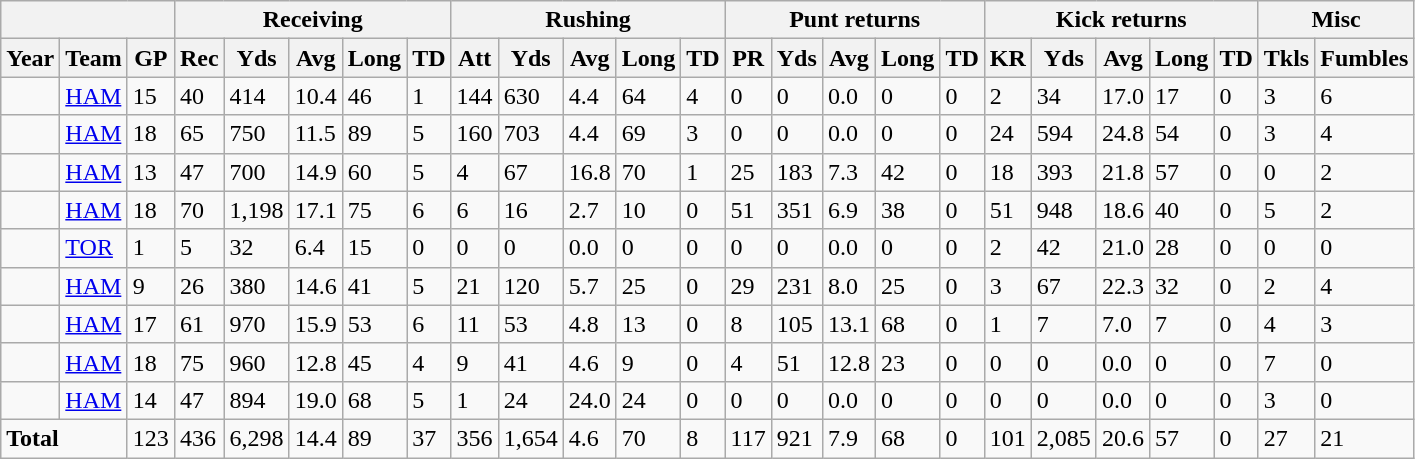<table class="wikitable">
<tr>
<th colspan=3></th>
<th colspan=5>Receiving</th>
<th colspan=5>Rushing</th>
<th colspan=5>Punt returns</th>
<th colspan=5>Kick returns</th>
<th colspan=2>Misc</th>
</tr>
<tr>
<th>Year</th>
<th>Team</th>
<th>GP</th>
<th>Rec</th>
<th>Yds</th>
<th>Avg</th>
<th>Long</th>
<th>TD</th>
<th>Att</th>
<th>Yds</th>
<th>Avg</th>
<th>Long</th>
<th>TD</th>
<th>PR</th>
<th>Yds</th>
<th>Avg</th>
<th>Long</th>
<th>TD</th>
<th>KR</th>
<th>Yds</th>
<th>Avg</th>
<th>Long</th>
<th>TD</th>
<th>Tkls</th>
<th>Fumbles</th>
</tr>
<tr>
<td></td>
<td><a href='#'>HAM</a></td>
<td>15</td>
<td>40</td>
<td>414</td>
<td>10.4</td>
<td>46</td>
<td>1</td>
<td>144</td>
<td>630</td>
<td>4.4</td>
<td>64</td>
<td>4</td>
<td>0</td>
<td>0</td>
<td>0.0</td>
<td>0</td>
<td>0</td>
<td>2</td>
<td>34</td>
<td>17.0</td>
<td>17</td>
<td>0</td>
<td>3</td>
<td>6</td>
</tr>
<tr>
<td></td>
<td><a href='#'>HAM</a></td>
<td>18</td>
<td>65</td>
<td>750</td>
<td>11.5</td>
<td>89</td>
<td>5</td>
<td>160</td>
<td>703</td>
<td>4.4</td>
<td>69</td>
<td>3</td>
<td>0</td>
<td>0</td>
<td>0.0</td>
<td>0</td>
<td>0</td>
<td>24</td>
<td>594</td>
<td>24.8</td>
<td>54</td>
<td>0</td>
<td>3</td>
<td>4</td>
</tr>
<tr>
<td></td>
<td><a href='#'>HAM</a></td>
<td>13</td>
<td>47</td>
<td>700</td>
<td>14.9</td>
<td>60</td>
<td>5</td>
<td>4</td>
<td>67</td>
<td>16.8</td>
<td>70</td>
<td>1</td>
<td>25</td>
<td>183</td>
<td>7.3</td>
<td>42</td>
<td>0</td>
<td>18</td>
<td>393</td>
<td>21.8</td>
<td>57</td>
<td>0</td>
<td>0</td>
<td>2</td>
</tr>
<tr>
<td></td>
<td><a href='#'>HAM</a></td>
<td>18</td>
<td>70</td>
<td>1,198</td>
<td>17.1</td>
<td>75</td>
<td>6</td>
<td>6</td>
<td>16</td>
<td>2.7</td>
<td>10</td>
<td>0</td>
<td>51</td>
<td>351</td>
<td>6.9</td>
<td>38</td>
<td>0</td>
<td>51</td>
<td>948</td>
<td>18.6</td>
<td>40</td>
<td>0</td>
<td>5</td>
<td>2</td>
</tr>
<tr>
<td></td>
<td><a href='#'>TOR</a></td>
<td>1</td>
<td>5</td>
<td>32</td>
<td>6.4</td>
<td>15</td>
<td>0</td>
<td>0</td>
<td>0</td>
<td>0.0</td>
<td>0</td>
<td>0</td>
<td>0</td>
<td>0</td>
<td>0.0</td>
<td>0</td>
<td>0</td>
<td>2</td>
<td>42</td>
<td>21.0</td>
<td>28</td>
<td>0</td>
<td>0</td>
<td>0</td>
</tr>
<tr>
<td></td>
<td><a href='#'>HAM</a></td>
<td>9</td>
<td>26</td>
<td>380</td>
<td>14.6</td>
<td>41</td>
<td>5</td>
<td>21</td>
<td>120</td>
<td>5.7</td>
<td>25</td>
<td>0</td>
<td>29</td>
<td>231</td>
<td>8.0</td>
<td>25</td>
<td>0</td>
<td>3</td>
<td>67</td>
<td>22.3</td>
<td>32</td>
<td>0</td>
<td>2</td>
<td>4</td>
</tr>
<tr>
<td></td>
<td><a href='#'>HAM</a></td>
<td>17</td>
<td>61</td>
<td>970</td>
<td>15.9</td>
<td>53</td>
<td>6</td>
<td>11</td>
<td>53</td>
<td>4.8</td>
<td>13</td>
<td>0</td>
<td>8</td>
<td>105</td>
<td>13.1</td>
<td>68</td>
<td>0</td>
<td>1</td>
<td>7</td>
<td>7.0</td>
<td>7</td>
<td>0</td>
<td>4</td>
<td>3</td>
</tr>
<tr>
<td></td>
<td><a href='#'>HAM</a></td>
<td>18</td>
<td>75</td>
<td>960</td>
<td>12.8</td>
<td>45</td>
<td>4</td>
<td>9</td>
<td>41</td>
<td>4.6</td>
<td>9</td>
<td>0</td>
<td>4</td>
<td>51</td>
<td>12.8</td>
<td>23</td>
<td>0</td>
<td>0</td>
<td>0</td>
<td>0.0</td>
<td>0</td>
<td>0</td>
<td>7</td>
<td>0</td>
</tr>
<tr>
<td></td>
<td><a href='#'>HAM</a></td>
<td>14</td>
<td>47</td>
<td>894</td>
<td>19.0</td>
<td>68</td>
<td>5</td>
<td>1</td>
<td>24</td>
<td>24.0</td>
<td>24</td>
<td>0</td>
<td>0</td>
<td>0</td>
<td>0.0</td>
<td>0</td>
<td>0</td>
<td>0</td>
<td>0</td>
<td>0.0</td>
<td>0</td>
<td>0</td>
<td>3</td>
<td>0</td>
</tr>
<tr>
<td colspan=2><strong>Total</strong></td>
<td>123</td>
<td>436</td>
<td>6,298</td>
<td>14.4</td>
<td>89</td>
<td>37</td>
<td>356</td>
<td>1,654</td>
<td>4.6</td>
<td>70</td>
<td>8</td>
<td>117</td>
<td>921</td>
<td>7.9</td>
<td>68</td>
<td>0</td>
<td>101</td>
<td>2,085</td>
<td>20.6</td>
<td>57</td>
<td>0</td>
<td>27</td>
<td>21</td>
</tr>
</table>
